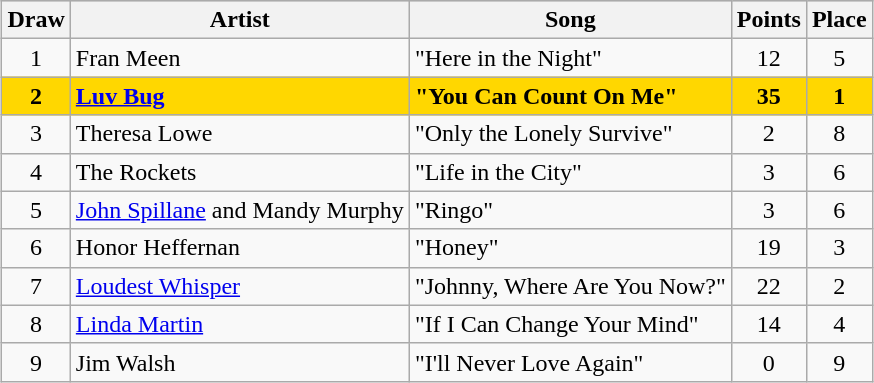<table class="sortable wikitable" style="margin: 1em auto 1em auto; text-align:center">
<tr bgcolor="#CCCCCC">
<th>Draw</th>
<th>Artist</th>
<th>Song</th>
<th>Points</th>
<th>Place</th>
</tr>
<tr>
<td>1</td>
<td align="left">Fran Meen</td>
<td align="left">"Here in the Night"</td>
<td>12</td>
<td>5</td>
</tr>
<tr bgcolor="gold">
<td><strong>2</strong></td>
<td align="left"><strong><a href='#'>Luv Bug</a></strong></td>
<td align="left"><strong>"You Can Count On Me"</strong></td>
<td><strong>35</strong></td>
<td><strong>1</strong></td>
</tr>
<tr>
<td>3</td>
<td align="left">Theresa Lowe</td>
<td align="left">"Only the Lonely Survive"</td>
<td>2</td>
<td>8</td>
</tr>
<tr>
<td>4</td>
<td align="left">The Rockets</td>
<td align="left">"Life in the City"</td>
<td>3</td>
<td>6</td>
</tr>
<tr>
<td>5</td>
<td align="left"><a href='#'>John Spillane</a> and Mandy Murphy</td>
<td align="left">"Ringo"</td>
<td>3</td>
<td>6</td>
</tr>
<tr>
<td>6</td>
<td align="left">Honor Heffernan</td>
<td align="left">"Honey"</td>
<td>19</td>
<td>3</td>
</tr>
<tr>
<td>7</td>
<td align="left"><a href='#'>Loudest Whisper</a></td>
<td align="left">"Johnny, Where Are You Now?"</td>
<td>22</td>
<td>2</td>
</tr>
<tr>
<td>8</td>
<td align="left"><a href='#'>Linda Martin</a></td>
<td align="left">"If I Can Change Your Mind"</td>
<td>14</td>
<td>4</td>
</tr>
<tr>
<td>9</td>
<td align="left">Jim Walsh</td>
<td align="left">"I'll Never Love Again"</td>
<td>0</td>
<td>9</td>
</tr>
</table>
